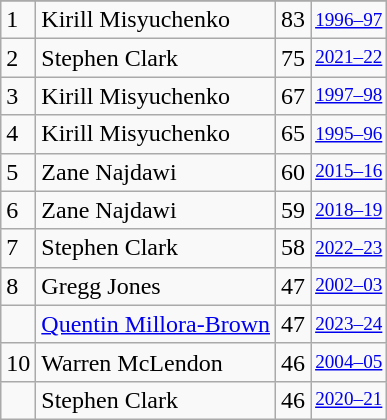<table class="wikitable">
<tr>
</tr>
<tr>
<td>1</td>
<td>Kirill Misyuchenko</td>
<td>83</td>
<td style="font-size:80%;"><a href='#'>1996–97</a></td>
</tr>
<tr>
<td>2</td>
<td>Stephen Clark</td>
<td>75</td>
<td style="font-size:80%;"><a href='#'>2021–22</a></td>
</tr>
<tr>
<td>3</td>
<td>Kirill Misyuchenko</td>
<td>67</td>
<td style="font-size:80%;"><a href='#'>1997–98</a></td>
</tr>
<tr>
<td>4</td>
<td>Kirill Misyuchenko</td>
<td>65</td>
<td style="font-size:80%;"><a href='#'>1995–96</a></td>
</tr>
<tr>
<td>5</td>
<td>Zane Najdawi</td>
<td>60</td>
<td style="font-size:80%;"><a href='#'>2015–16</a></td>
</tr>
<tr>
<td>6</td>
<td>Zane Najdawi</td>
<td>59</td>
<td style="font-size:80%;"><a href='#'>2018–19</a></td>
</tr>
<tr>
<td>7</td>
<td>Stephen Clark</td>
<td>58</td>
<td style="font-size:80%;"><a href='#'>2022–23</a></td>
</tr>
<tr>
<td>8</td>
<td>Gregg Jones</td>
<td>47</td>
<td style="font-size:80%;"><a href='#'>2002–03</a></td>
</tr>
<tr>
<td></td>
<td><a href='#'>Quentin Millora-Brown</a></td>
<td>47</td>
<td style="font-size:80%;"><a href='#'>2023–24</a></td>
</tr>
<tr>
<td>10</td>
<td>Warren McLendon</td>
<td>46</td>
<td style="font-size:80%;"><a href='#'>2004–05</a></td>
</tr>
<tr>
<td></td>
<td>Stephen Clark</td>
<td>46</td>
<td style="font-size:80%;"><a href='#'>2020–21</a></td>
</tr>
</table>
